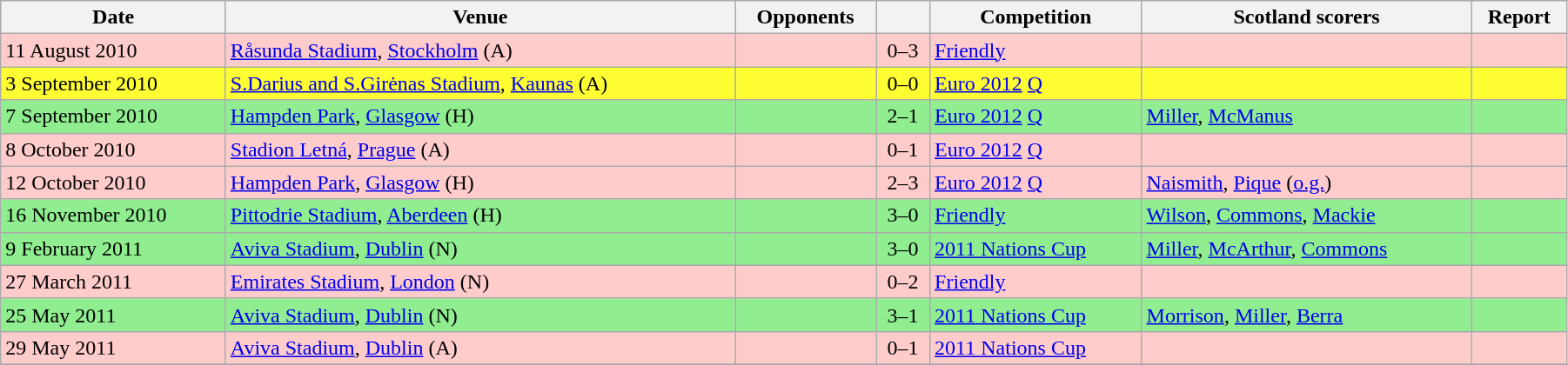<table class="wikitable" width=95%>
<tr>
<th>Date</th>
<th>Venue</th>
<th>Opponents</th>
<th></th>
<th>Competition</th>
<th>Scotland scorers</th>
<th>Report</th>
</tr>
<tr bgcolor=#FFCCCC>
<td>11 August 2010</td>
<td><a href='#'>Råsunda Stadium</a>, <a href='#'>Stockholm</a> (A)</td>
<td></td>
<td align=center>0–3</td>
<td><a href='#'>Friendly</a></td>
<td></td>
<td></td>
</tr>
<tr bgcolor=#FEFE33>
<td>3 September 2010</td>
<td><a href='#'>S.Darius and S.Girėnas Stadium</a>, <a href='#'>Kaunas</a> (A)</td>
<td></td>
<td align=center>0–0</td>
<td><a href='#'>Euro 2012</a> <a href='#'>Q</a></td>
<td></td>
<td></td>
</tr>
<tr bgcolor=lightgreen>
<td>7 September 2010</td>
<td><a href='#'>Hampden Park</a>, <a href='#'>Glasgow</a> (H)</td>
<td></td>
<td align=center>2–1</td>
<td><a href='#'>Euro 2012</a> <a href='#'>Q</a></td>
<td><a href='#'>Miller</a>, <a href='#'>McManus</a></td>
<td></td>
</tr>
<tr bgcolor=#FFCCCC>
<td>8 October 2010</td>
<td><a href='#'>Stadion Letná</a>, <a href='#'>Prague</a> (A)</td>
<td></td>
<td align=center>0–1</td>
<td><a href='#'>Euro 2012</a> <a href='#'>Q</a></td>
<td></td>
<td></td>
</tr>
<tr bgcolor=#FFCCCC>
<td>12 October 2010</td>
<td><a href='#'>Hampden Park</a>, <a href='#'>Glasgow</a> (H)</td>
<td></td>
<td align=center>2–3</td>
<td><a href='#'>Euro 2012</a> <a href='#'>Q</a></td>
<td><a href='#'>Naismith</a>, <a href='#'>Pique</a> (<a href='#'>o.g.</a>)</td>
<td></td>
</tr>
<tr bgcolor=lightgreen>
<td>16 November 2010</td>
<td><a href='#'>Pittodrie Stadium</a>, <a href='#'>Aberdeen</a> (H)</td>
<td></td>
<td align=center>3–0</td>
<td><a href='#'>Friendly</a></td>
<td><a href='#'>Wilson</a>, <a href='#'>Commons</a>, <a href='#'>Mackie</a></td>
<td></td>
</tr>
<tr bgcolor=lightgreen>
<td>9 February 2011</td>
<td><a href='#'>Aviva Stadium</a>, <a href='#'>Dublin</a> (N)</td>
<td></td>
<td align=center>3–0</td>
<td><a href='#'>2011 Nations Cup</a></td>
<td><a href='#'>Miller</a>, <a href='#'>McArthur</a>, <a href='#'>Commons</a></td>
<td></td>
</tr>
<tr bgcolor=#FFCCCC>
<td>27 March 2011</td>
<td><a href='#'>Emirates Stadium</a>, <a href='#'>London</a> (N)</td>
<td></td>
<td align=center>0–2</td>
<td><a href='#'>Friendly</a></td>
<td></td>
<td></td>
</tr>
<tr bgcolor=lightgreen>
<td>25 May 2011</td>
<td><a href='#'>Aviva Stadium</a>, <a href='#'>Dublin</a> (N)</td>
<td></td>
<td align=center>3–1</td>
<td><a href='#'>2011 Nations Cup</a></td>
<td><a href='#'>Morrison</a>, <a href='#'>Miller</a>, <a href='#'>Berra</a></td>
<td></td>
</tr>
<tr bgcolor=#FFCCCC>
<td>29 May 2011</td>
<td><a href='#'>Aviva Stadium</a>, <a href='#'>Dublin</a> (A)</td>
<td></td>
<td align=center>0–1</td>
<td><a href='#'>2011 Nations Cup</a></td>
<td></td>
<td></td>
</tr>
<tr>
</tr>
</table>
